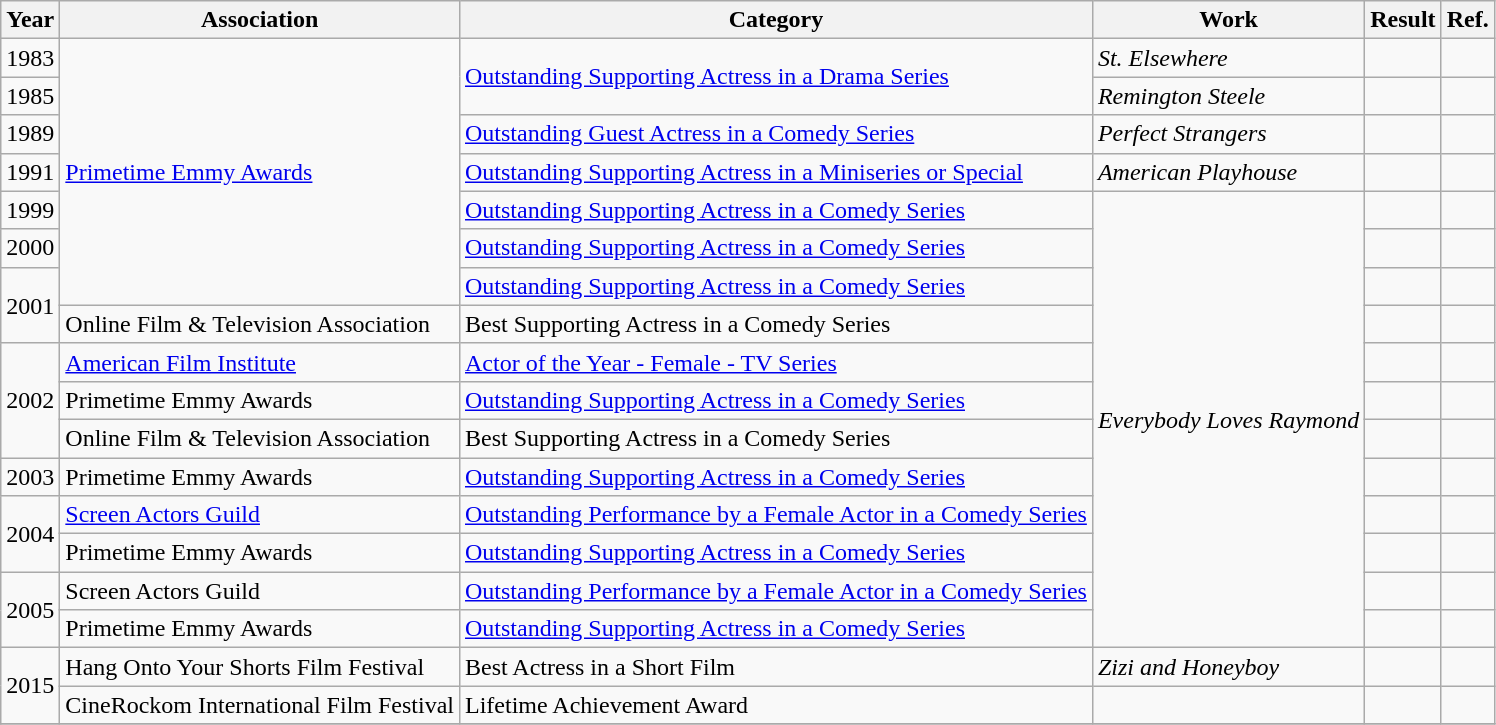<table class="wikitable">
<tr>
<th>Year</th>
<th>Association</th>
<th>Category</th>
<th>Work</th>
<th>Result</th>
<th>Ref.</th>
</tr>
<tr>
<td>1983</td>
<td rowspan=7><a href='#'>Primetime Emmy Awards</a></td>
<td rowspan=2><a href='#'>Outstanding Supporting Actress in a Drama Series</a></td>
<td><em>St. Elsewhere</em></td>
<td></td>
<td></td>
</tr>
<tr>
<td>1985</td>
<td><em>Remington Steele</em></td>
<td></td>
<td></td>
</tr>
<tr>
<td>1989</td>
<td><a href='#'>Outstanding Guest Actress in a Comedy Series</a></td>
<td><em>Perfect Strangers</em></td>
<td></td>
<td></td>
</tr>
<tr>
<td>1991</td>
<td><a href='#'>Outstanding Supporting Actress in a Miniseries or Special</a></td>
<td><em>American Playhouse</em></td>
<td></td>
<td></td>
</tr>
<tr>
<td>1999</td>
<td><a href='#'>Outstanding Supporting Actress in a Comedy Series</a></td>
<td rowspan="12"><em>Everybody Loves Raymond</em></td>
<td></td>
<td></td>
</tr>
<tr>
<td>2000</td>
<td><a href='#'>Outstanding Supporting Actress in a Comedy Series</a></td>
<td></td>
<td></td>
</tr>
<tr>
<td rowspan=2>2001</td>
<td><a href='#'>Outstanding Supporting Actress in a Comedy Series</a></td>
<td></td>
<td></td>
</tr>
<tr>
<td>Online Film & Television Association</td>
<td>Best Supporting Actress in a Comedy Series</td>
<td></td>
<td></td>
</tr>
<tr>
<td rowspan=3>2002</td>
<td><a href='#'>American Film Institute</a></td>
<td><a href='#'>Actor of the Year - Female - TV Series</a></td>
<td></td>
<td></td>
</tr>
<tr>
<td>Primetime Emmy Awards</td>
<td><a href='#'>Outstanding Supporting Actress in a Comedy Series</a></td>
<td></td>
<td></td>
</tr>
<tr>
<td>Online Film & Television Association</td>
<td>Best Supporting Actress in a Comedy Series</td>
<td></td>
<td></td>
</tr>
<tr>
<td>2003</td>
<td>Primetime Emmy Awards</td>
<td><a href='#'>Outstanding Supporting Actress in a Comedy Series</a></td>
<td></td>
<td></td>
</tr>
<tr>
<td rowspan=2>2004</td>
<td><a href='#'>Screen Actors Guild</a></td>
<td><a href='#'>Outstanding Performance by a Female Actor in a Comedy Series</a></td>
<td></td>
<td></td>
</tr>
<tr>
<td>Primetime Emmy Awards</td>
<td><a href='#'>Outstanding Supporting Actress in a Comedy Series</a></td>
<td></td>
<td></td>
</tr>
<tr>
<td rowspan=2>2005</td>
<td>Screen Actors Guild</td>
<td><a href='#'>Outstanding Performance by a Female Actor in a Comedy Series</a></td>
<td></td>
<td></td>
</tr>
<tr>
<td>Primetime Emmy Awards</td>
<td><a href='#'>Outstanding Supporting Actress in a Comedy Series</a></td>
<td></td>
<td></td>
</tr>
<tr>
<td rowspan=2>2015</td>
<td>Hang Onto Your Shorts Film Festival</td>
<td>Best Actress in a Short Film</td>
<td><em>Zizi and Honeyboy</em></td>
<td></td>
<td></td>
</tr>
<tr>
<td>CineRockom International Film Festival</td>
<td>Lifetime Achievement Award</td>
<td></td>
<td></td>
<td></td>
</tr>
<tr>
</tr>
</table>
